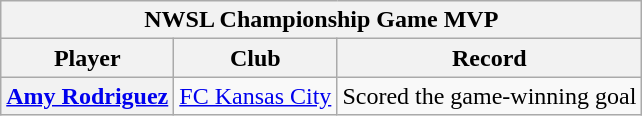<table class="wikitable">
<tr>
<th colspan=3>NWSL Championship Game MVP</th>
</tr>
<tr>
<th>Player</th>
<th>Club</th>
<th>Record</th>
</tr>
<tr>
<th> <a href='#'>Amy Rodriguez</a></th>
<td><a href='#'>FC Kansas City</a></td>
<td>Scored the game-winning goal</td>
</tr>
</table>
